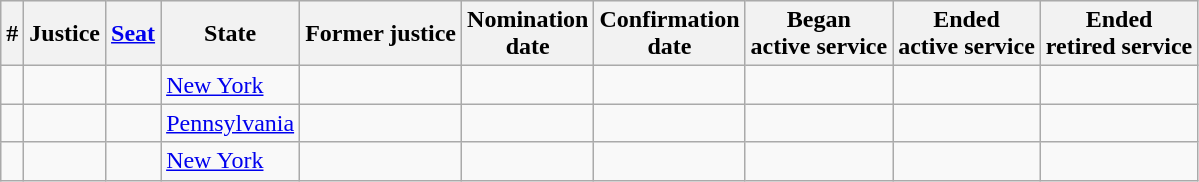<table class="sortable wikitable">
<tr bgcolor="#ececec">
<th>#</th>
<th>Justice</th>
<th><a href='#'>Seat</a></th>
<th>State</th>
<th>Former justice</th>
<th>Nomination<br>date</th>
<th>Confirmation<br>date</th>
<th>Began<br>active service</th>
<th>Ended<br>active service</th>
<th>Ended<br>retired service</th>
</tr>
<tr>
<td></td>
<td></td>
<td align="center"></td>
<td><a href='#'>New York</a></td>
<td></td>
<td></td>
<td></td>
<td></td>
<td></td>
<td></td>
</tr>
<tr>
<td></td>
<td></td>
<td align="center"></td>
<td><a href='#'>Pennsylvania</a></td>
<td></td>
<td></td>
<td></td>
<td></td>
<td></td>
<td align="center"></td>
</tr>
<tr>
<td></td>
<td></td>
<td align="center"></td>
<td><a href='#'>New York</a></td>
<td></td>
<td></td>
<td></td>
<td></td>
<td></td>
<td align="center"></td>
</tr>
</table>
